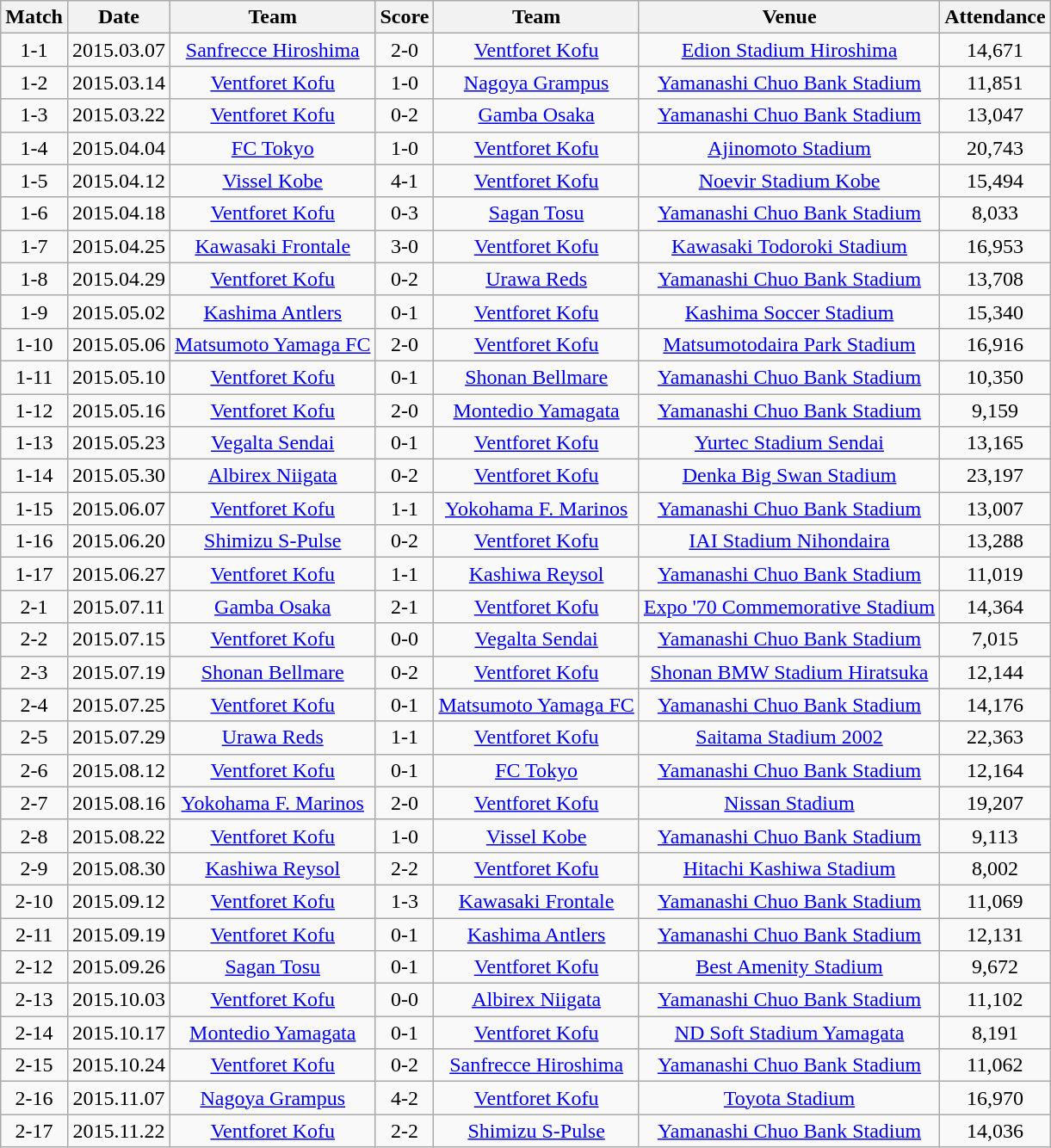<table class="wikitable" style="text-align:center;">
<tr>
<th>Match</th>
<th>Date</th>
<th>Team</th>
<th>Score</th>
<th>Team</th>
<th>Venue</th>
<th>Attendance</th>
</tr>
<tr>
<td>1-1</td>
<td>2015.03.07</td>
<td><a href='#'>Sanfrecce Hiroshima</a></td>
<td>2-0</td>
<td><a href='#'>Ventforet Kofu</a></td>
<td><a href='#'>Edion Stadium Hiroshima</a></td>
<td>14,671</td>
</tr>
<tr>
<td>1-2</td>
<td>2015.03.14</td>
<td><a href='#'>Ventforet Kofu</a></td>
<td>1-0</td>
<td><a href='#'>Nagoya Grampus</a></td>
<td><a href='#'>Yamanashi Chuo Bank Stadium</a></td>
<td>11,851</td>
</tr>
<tr>
<td>1-3</td>
<td>2015.03.22</td>
<td><a href='#'>Ventforet Kofu</a></td>
<td>0-2</td>
<td><a href='#'>Gamba Osaka</a></td>
<td><a href='#'>Yamanashi Chuo Bank Stadium</a></td>
<td>13,047</td>
</tr>
<tr>
<td>1-4</td>
<td>2015.04.04</td>
<td><a href='#'>FC Tokyo</a></td>
<td>1-0</td>
<td><a href='#'>Ventforet Kofu</a></td>
<td><a href='#'>Ajinomoto Stadium</a></td>
<td>20,743</td>
</tr>
<tr>
<td>1-5</td>
<td>2015.04.12</td>
<td><a href='#'>Vissel Kobe</a></td>
<td>4-1</td>
<td><a href='#'>Ventforet Kofu</a></td>
<td><a href='#'>Noevir Stadium Kobe</a></td>
<td>15,494</td>
</tr>
<tr>
<td>1-6</td>
<td>2015.04.18</td>
<td><a href='#'>Ventforet Kofu</a></td>
<td>0-3</td>
<td><a href='#'>Sagan Tosu</a></td>
<td><a href='#'>Yamanashi Chuo Bank Stadium</a></td>
<td>8,033</td>
</tr>
<tr>
<td>1-7</td>
<td>2015.04.25</td>
<td><a href='#'>Kawasaki Frontale</a></td>
<td>3-0</td>
<td><a href='#'>Ventforet Kofu</a></td>
<td><a href='#'>Kawasaki Todoroki Stadium</a></td>
<td>16,953</td>
</tr>
<tr>
<td>1-8</td>
<td>2015.04.29</td>
<td><a href='#'>Ventforet Kofu</a></td>
<td>0-2</td>
<td><a href='#'>Urawa Reds</a></td>
<td><a href='#'>Yamanashi Chuo Bank Stadium</a></td>
<td>13,708</td>
</tr>
<tr>
<td>1-9</td>
<td>2015.05.02</td>
<td><a href='#'>Kashima Antlers</a></td>
<td>0-1</td>
<td><a href='#'>Ventforet Kofu</a></td>
<td><a href='#'>Kashima Soccer Stadium</a></td>
<td>15,340</td>
</tr>
<tr>
<td>1-10</td>
<td>2015.05.06</td>
<td><a href='#'>Matsumoto Yamaga FC</a></td>
<td>2-0</td>
<td><a href='#'>Ventforet Kofu</a></td>
<td><a href='#'>Matsumotodaira Park Stadium</a></td>
<td>16,916</td>
</tr>
<tr>
<td>1-11</td>
<td>2015.05.10</td>
<td><a href='#'>Ventforet Kofu</a></td>
<td>0-1</td>
<td><a href='#'>Shonan Bellmare</a></td>
<td><a href='#'>Yamanashi Chuo Bank Stadium</a></td>
<td>10,350</td>
</tr>
<tr>
<td>1-12</td>
<td>2015.05.16</td>
<td><a href='#'>Ventforet Kofu</a></td>
<td>2-0</td>
<td><a href='#'>Montedio Yamagata</a></td>
<td><a href='#'>Yamanashi Chuo Bank Stadium</a></td>
<td>9,159</td>
</tr>
<tr>
<td>1-13</td>
<td>2015.05.23</td>
<td><a href='#'>Vegalta Sendai</a></td>
<td>0-1</td>
<td><a href='#'>Ventforet Kofu</a></td>
<td><a href='#'>Yurtec Stadium Sendai</a></td>
<td>13,165</td>
</tr>
<tr>
<td>1-14</td>
<td>2015.05.30</td>
<td><a href='#'>Albirex Niigata</a></td>
<td>0-2</td>
<td><a href='#'>Ventforet Kofu</a></td>
<td><a href='#'>Denka Big Swan Stadium</a></td>
<td>23,197</td>
</tr>
<tr>
<td>1-15</td>
<td>2015.06.07</td>
<td><a href='#'>Ventforet Kofu</a></td>
<td>1-1</td>
<td><a href='#'>Yokohama F. Marinos</a></td>
<td><a href='#'>Yamanashi Chuo Bank Stadium</a></td>
<td>13,007</td>
</tr>
<tr>
<td>1-16</td>
<td>2015.06.20</td>
<td><a href='#'>Shimizu S-Pulse</a></td>
<td>0-2</td>
<td><a href='#'>Ventforet Kofu</a></td>
<td><a href='#'>IAI Stadium Nihondaira</a></td>
<td>13,288</td>
</tr>
<tr>
<td>1-17</td>
<td>2015.06.27</td>
<td><a href='#'>Ventforet Kofu</a></td>
<td>1-1</td>
<td><a href='#'>Kashiwa Reysol</a></td>
<td><a href='#'>Yamanashi Chuo Bank Stadium</a></td>
<td>11,019</td>
</tr>
<tr>
<td>2-1</td>
<td>2015.07.11</td>
<td><a href='#'>Gamba Osaka</a></td>
<td>2-1</td>
<td><a href='#'>Ventforet Kofu</a></td>
<td><a href='#'>Expo '70 Commemorative Stadium</a></td>
<td>14,364</td>
</tr>
<tr>
<td>2-2</td>
<td>2015.07.15</td>
<td><a href='#'>Ventforet Kofu</a></td>
<td>0-0</td>
<td><a href='#'>Vegalta Sendai</a></td>
<td><a href='#'>Yamanashi Chuo Bank Stadium</a></td>
<td>7,015</td>
</tr>
<tr>
<td>2-3</td>
<td>2015.07.19</td>
<td><a href='#'>Shonan Bellmare</a></td>
<td>0-2</td>
<td><a href='#'>Ventforet Kofu</a></td>
<td><a href='#'>Shonan BMW Stadium Hiratsuka</a></td>
<td>12,144</td>
</tr>
<tr>
<td>2-4</td>
<td>2015.07.25</td>
<td><a href='#'>Ventforet Kofu</a></td>
<td>0-1</td>
<td><a href='#'>Matsumoto Yamaga FC</a></td>
<td><a href='#'>Yamanashi Chuo Bank Stadium</a></td>
<td>14,176</td>
</tr>
<tr>
<td>2-5</td>
<td>2015.07.29</td>
<td><a href='#'>Urawa Reds</a></td>
<td>1-1</td>
<td><a href='#'>Ventforet Kofu</a></td>
<td><a href='#'>Saitama Stadium 2002</a></td>
<td>22,363</td>
</tr>
<tr>
<td>2-6</td>
<td>2015.08.12</td>
<td><a href='#'>Ventforet Kofu</a></td>
<td>0-1</td>
<td><a href='#'>FC Tokyo</a></td>
<td><a href='#'>Yamanashi Chuo Bank Stadium</a></td>
<td>12,164</td>
</tr>
<tr>
<td>2-7</td>
<td>2015.08.16</td>
<td><a href='#'>Yokohama F. Marinos</a></td>
<td>2-0</td>
<td><a href='#'>Ventforet Kofu</a></td>
<td><a href='#'>Nissan Stadium</a></td>
<td>19,207</td>
</tr>
<tr>
<td>2-8</td>
<td>2015.08.22</td>
<td><a href='#'>Ventforet Kofu</a></td>
<td>1-0</td>
<td><a href='#'>Vissel Kobe</a></td>
<td><a href='#'>Yamanashi Chuo Bank Stadium</a></td>
<td>9,113</td>
</tr>
<tr>
<td>2-9</td>
<td>2015.08.30</td>
<td><a href='#'>Kashiwa Reysol</a></td>
<td>2-2</td>
<td><a href='#'>Ventforet Kofu</a></td>
<td><a href='#'>Hitachi Kashiwa Stadium</a></td>
<td>8,002</td>
</tr>
<tr>
<td>2-10</td>
<td>2015.09.12</td>
<td><a href='#'>Ventforet Kofu</a></td>
<td>1-3</td>
<td><a href='#'>Kawasaki Frontale</a></td>
<td><a href='#'>Yamanashi Chuo Bank Stadium</a></td>
<td>11,069</td>
</tr>
<tr>
<td>2-11</td>
<td>2015.09.19</td>
<td><a href='#'>Ventforet Kofu</a></td>
<td>0-1</td>
<td><a href='#'>Kashima Antlers</a></td>
<td><a href='#'>Yamanashi Chuo Bank Stadium</a></td>
<td>12,131</td>
</tr>
<tr>
<td>2-12</td>
<td>2015.09.26</td>
<td><a href='#'>Sagan Tosu</a></td>
<td>0-1</td>
<td><a href='#'>Ventforet Kofu</a></td>
<td><a href='#'>Best Amenity Stadium</a></td>
<td>9,672</td>
</tr>
<tr>
<td>2-13</td>
<td>2015.10.03</td>
<td><a href='#'>Ventforet Kofu</a></td>
<td>0-0</td>
<td><a href='#'>Albirex Niigata</a></td>
<td><a href='#'>Yamanashi Chuo Bank Stadium</a></td>
<td>11,102</td>
</tr>
<tr>
<td>2-14</td>
<td>2015.10.17</td>
<td><a href='#'>Montedio Yamagata</a></td>
<td>0-1</td>
<td><a href='#'>Ventforet Kofu</a></td>
<td><a href='#'>ND Soft Stadium Yamagata</a></td>
<td>8,191</td>
</tr>
<tr>
<td>2-15</td>
<td>2015.10.24</td>
<td><a href='#'>Ventforet Kofu</a></td>
<td>0-2</td>
<td><a href='#'>Sanfrecce Hiroshima</a></td>
<td><a href='#'>Yamanashi Chuo Bank Stadium</a></td>
<td>11,062</td>
</tr>
<tr>
<td>2-16</td>
<td>2015.11.07</td>
<td><a href='#'>Nagoya Grampus</a></td>
<td>4-2</td>
<td><a href='#'>Ventforet Kofu</a></td>
<td><a href='#'>Toyota Stadium</a></td>
<td>16,970</td>
</tr>
<tr>
<td>2-17</td>
<td>2015.11.22</td>
<td><a href='#'>Ventforet Kofu</a></td>
<td>2-2</td>
<td><a href='#'>Shimizu S-Pulse</a></td>
<td><a href='#'>Yamanashi Chuo Bank Stadium</a></td>
<td>14,036</td>
</tr>
</table>
